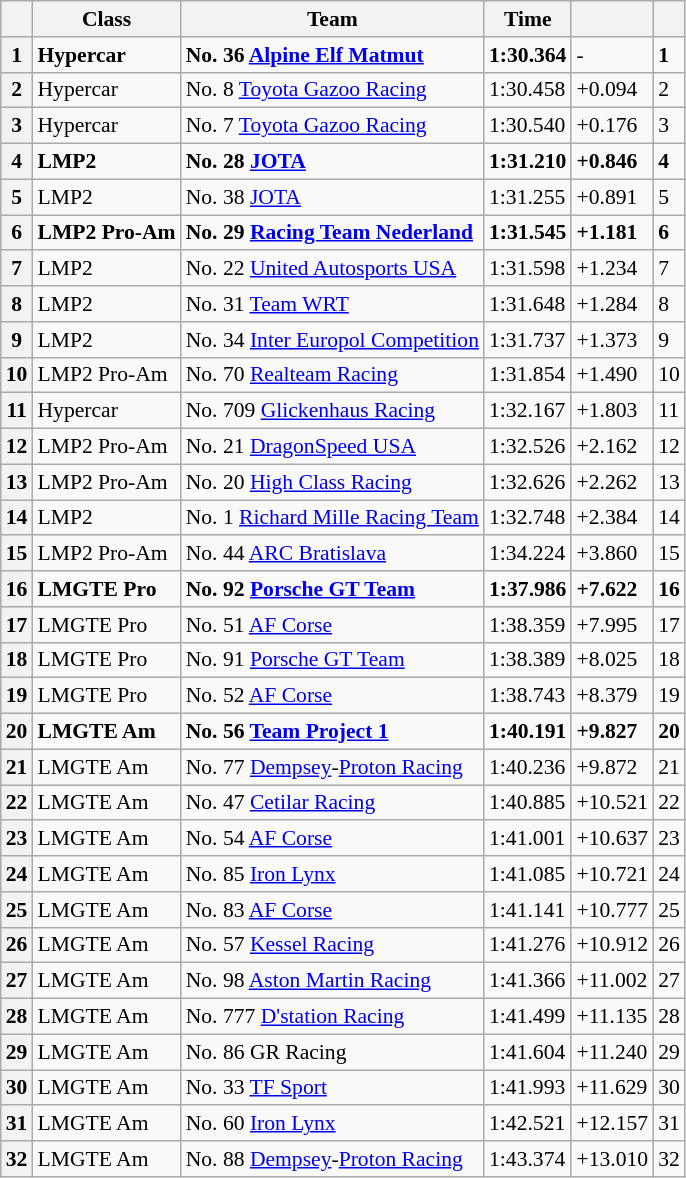<table class="wikitable" style="font-size: 90%;">
<tr>
<th scope="col"></th>
<th scope="col">Class</th>
<th scope="col">Team</th>
<th scope="col">Time</th>
<th scope="col"></th>
<th scope="col"></th>
</tr>
<tr>
<th scope="row">1</th>
<td><strong>Hypercar</strong></td>
<td><strong>No. 36 <a href='#'>Alpine Elf Matmut</a></strong></td>
<td><strong>1:30.364</strong></td>
<td>-</td>
<td><strong>1</strong></td>
</tr>
<tr>
<th scope="row">2</th>
<td>Hypercar</td>
<td>No. 8 <a href='#'>Toyota Gazoo Racing</a></td>
<td>1:30.458</td>
<td>+0.094</td>
<td>2</td>
</tr>
<tr>
<th scope="row">3</th>
<td>Hypercar</td>
<td>No. 7 <a href='#'>Toyota Gazoo Racing</a></td>
<td>1:30.540</td>
<td>+0.176</td>
<td>3</td>
</tr>
<tr>
<th scope="row"><strong>4</strong></th>
<td><strong>LMP2</strong></td>
<td><strong>No. 28 <a href='#'>JOTA</a></strong></td>
<td><strong>1:31.210</strong></td>
<td><strong>+0.846</strong></td>
<td><strong>4</strong></td>
</tr>
<tr>
<th scope="row">5</th>
<td>LMP2</td>
<td>No. 38 <a href='#'>JOTA</a></td>
<td>1:31.255</td>
<td>+0.891</td>
<td>5</td>
</tr>
<tr>
<th scope="row">6</th>
<td><strong>LMP2 Pro-Am</strong></td>
<td><strong>No. 29 <a href='#'>Racing Team Nederland</a></strong></td>
<td><strong>1:31.545</strong></td>
<td><strong>+1.181</strong></td>
<td><strong>6</strong></td>
</tr>
<tr>
<th scope="row">7</th>
<td>LMP2</td>
<td>No. 22 <a href='#'>United Autosports USA</a></td>
<td>1:31.598</td>
<td>+1.234</td>
<td>7</td>
</tr>
<tr>
<th scope="row">8</th>
<td>LMP2</td>
<td>No. 31 <a href='#'>Team WRT</a></td>
<td>1:31.648</td>
<td>+1.284</td>
<td>8</td>
</tr>
<tr>
<th scope="row">9</th>
<td>LMP2</td>
<td>No. 34 <a href='#'>Inter Europol Competition</a></td>
<td>1:31.737</td>
<td>+1.373</td>
<td>9</td>
</tr>
<tr>
<th scope="row">10</th>
<td>LMP2 Pro-Am</td>
<td>No. 70 <a href='#'>Realteam Racing</a></td>
<td>1:31.854</td>
<td>+1.490</td>
<td>10</td>
</tr>
<tr>
<th scope="row">11</th>
<td>Hypercar</td>
<td>No. 709 <a href='#'>Glickenhaus Racing</a></td>
<td>1:32.167</td>
<td>+1.803</td>
<td>11</td>
</tr>
<tr>
<th scope="row">12</th>
<td>LMP2 Pro-Am</td>
<td>No. 21 <a href='#'>DragonSpeed USA</a></td>
<td>1:32.526</td>
<td>+2.162</td>
<td>12</td>
</tr>
<tr>
<th scope="row">13</th>
<td>LMP2 Pro-Am</td>
<td>No. 20 <a href='#'>High Class Racing</a></td>
<td>1:32.626</td>
<td>+2.262</td>
<td>13</td>
</tr>
<tr>
<th scope="row">14</th>
<td>LMP2</td>
<td>No. 1 <a href='#'>Richard Mille Racing Team</a></td>
<td>1:32.748</td>
<td>+2.384</td>
<td>14</td>
</tr>
<tr>
<th scope="row">15</th>
<td>LMP2 Pro-Am</td>
<td>No. 44 <a href='#'>ARC Bratislava</a></td>
<td>1:34.224</td>
<td>+3.860</td>
<td>15</td>
</tr>
<tr>
<th scope="row">16</th>
<td><strong>LMGTE Pro</strong></td>
<td><strong>No. 92 <a href='#'>Porsche GT Team</a></strong></td>
<td><strong>1:37.986</strong></td>
<td><strong>+7.622</strong></td>
<td><strong>16</strong></td>
</tr>
<tr>
<th scope="row">17</th>
<td>LMGTE Pro</td>
<td>No. 51 <a href='#'>AF Corse</a></td>
<td>1:38.359</td>
<td>+7.995</td>
<td>17</td>
</tr>
<tr>
<th scope="row">18</th>
<td>LMGTE Pro</td>
<td>No. 91 <a href='#'>Porsche GT Team</a></td>
<td>1:38.389</td>
<td>+8.025</td>
<td>18</td>
</tr>
<tr>
<th scope="row">19</th>
<td>LMGTE Pro</td>
<td>No. 52 <a href='#'>AF Corse</a></td>
<td>1:38.743</td>
<td>+8.379</td>
<td>19</td>
</tr>
<tr>
<th scope="row">20</th>
<td><strong>LMGTE Am</strong></td>
<td><strong>No. 56 <a href='#'>Team Project 1</a></strong></td>
<td><strong>1:40.191</strong></td>
<td><strong>+9.827</strong></td>
<td><strong>20</strong></td>
</tr>
<tr>
<th scope="row">21</th>
<td>LMGTE Am</td>
<td>No. 77 <a href='#'>Dempsey</a>-<a href='#'>Proton Racing</a></td>
<td>1:40.236</td>
<td>+9.872</td>
<td>21</td>
</tr>
<tr>
<th scope="row">22</th>
<td>LMGTE Am</td>
<td>No. 47 <a href='#'>Cetilar Racing</a></td>
<td>1:40.885</td>
<td>+10.521</td>
<td>22</td>
</tr>
<tr>
<th scope="row">23</th>
<td>LMGTE Am</td>
<td>No. 54 <a href='#'>AF Corse</a></td>
<td>1:41.001</td>
<td>+10.637</td>
<td>23</td>
</tr>
<tr>
<th scope="row">24</th>
<td>LMGTE Am</td>
<td>No. 85 <a href='#'>Iron Lynx</a></td>
<td>1:41.085</td>
<td>+10.721</td>
<td>24</td>
</tr>
<tr>
<th scope="row">25</th>
<td>LMGTE Am</td>
<td>No. 83 <a href='#'>AF Corse</a></td>
<td>1:41.141</td>
<td>+10.777</td>
<td>25</td>
</tr>
<tr>
<th scope="row">26</th>
<td>LMGTE Am</td>
<td>No. 57 <a href='#'>Kessel Racing</a></td>
<td>1:41.276</td>
<td>+10.912</td>
<td>26</td>
</tr>
<tr>
<th scope="row">27</th>
<td>LMGTE Am</td>
<td>No. 98 <a href='#'>Aston Martin Racing</a></td>
<td>1:41.366</td>
<td>+11.002</td>
<td>27</td>
</tr>
<tr>
<th scope="row">28</th>
<td>LMGTE Am</td>
<td>No. 777 <a href='#'>D'station Racing</a></td>
<td>1:41.499</td>
<td>+11.135</td>
<td>28</td>
</tr>
<tr>
<th scope="row">29</th>
<td>LMGTE Am</td>
<td>No. 86 GR Racing</td>
<td>1:41.604</td>
<td>+11.240</td>
<td>29</td>
</tr>
<tr>
<th scope="row">30</th>
<td>LMGTE Am</td>
<td>No. 33 <a href='#'>TF Sport</a></td>
<td>1:41.993</td>
<td>+11.629</td>
<td>30</td>
</tr>
<tr>
<th scope="row">31</th>
<td>LMGTE Am</td>
<td>No. 60 <a href='#'>Iron Lynx</a></td>
<td>1:42.521</td>
<td>+12.157</td>
<td>31</td>
</tr>
<tr>
<th scope="row">32</th>
<td>LMGTE Am</td>
<td>No. 88 <a href='#'>Dempsey</a>-<a href='#'>Proton Racing</a></td>
<td>1:43.374</td>
<td>+13.010</td>
<td>32</td>
</tr>
</table>
